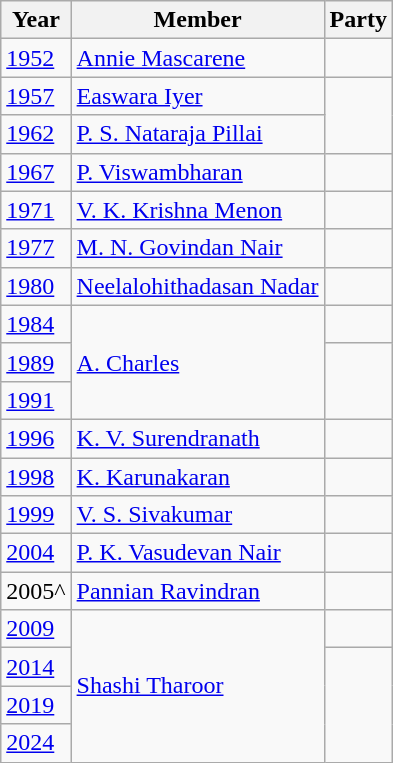<table class="wikitable">
<tr>
<th>Year</th>
<th>Member</th>
<th colspan="2">Party</th>
</tr>
<tr>
<td><a href='#'>1952</a></td>
<td><a href='#'>Annie Mascarene</a></td>
<td></td>
</tr>
<tr>
<td><a href='#'>1957</a></td>
<td><a href='#'>Easwara Iyer</a></td>
</tr>
<tr>
<td><a href='#'>1962</a></td>
<td><a href='#'>P. S. Nataraja Pillai</a></td>
</tr>
<tr>
<td><a href='#'>1967</a></td>
<td><a href='#'>P. Viswambharan</a></td>
<td></td>
</tr>
<tr>
<td><a href='#'>1971</a></td>
<td><a href='#'>V. K. Krishna Menon</a></td>
<td></td>
</tr>
<tr>
<td><a href='#'>1977</a></td>
<td><a href='#'>M. N. Govindan Nair</a></td>
<td></td>
</tr>
<tr>
<td><a href='#'>1980</a></td>
<td><a href='#'>Neelalohithadasan Nadar</a></td>
<td></td>
</tr>
<tr>
<td><a href='#'>1984</a></td>
<td rowspan="3"><a href='#'>A. Charles</a></td>
<td></td>
</tr>
<tr>
<td><a href='#'>1989</a></td>
</tr>
<tr>
<td><a href='#'>1991</a></td>
</tr>
<tr>
<td><a href='#'>1996</a></td>
<td><a href='#'>K. V. Surendranath</a></td>
<td></td>
</tr>
<tr>
<td><a href='#'>1998</a></td>
<td><a href='#'>K. Karunakaran</a></td>
<td></td>
</tr>
<tr>
<td><a href='#'>1999</a></td>
<td><a href='#'>V. S. Sivakumar</a></td>
</tr>
<tr>
<td><a href='#'>2004</a></td>
<td><a href='#'>P. K. Vasudevan Nair</a></td>
<td></td>
</tr>
<tr>
<td>2005^</td>
<td><a href='#'>Pannian Ravindran</a></td>
</tr>
<tr>
<td><a href='#'>2009</a></td>
<td rowspan="4"><a href='#'>Shashi Tharoor</a></td>
<td></td>
</tr>
<tr>
<td><a href='#'>2014</a></td>
</tr>
<tr>
<td><a href='#'>2019</a></td>
</tr>
<tr>
<td><a href='#'>2024</a></td>
</tr>
</table>
